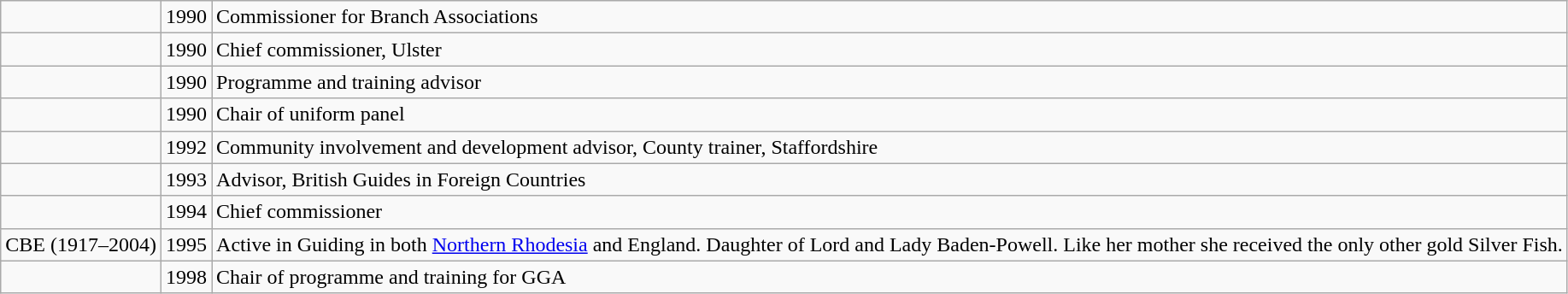<table class="wikitable sortable">
<tr>
<td></td>
<td align=right>1990</td>
<td>Commissioner for Branch Associations</td>
</tr>
<tr>
<td></td>
<td align=right>1990</td>
<td>Chief commissioner, Ulster</td>
</tr>
<tr>
<td></td>
<td align=right>1990</td>
<td>Programme and training advisor</td>
</tr>
<tr>
<td></td>
<td align=right>1990</td>
<td>Chair of uniform panel</td>
</tr>
<tr>
<td></td>
<td align=right>1992</td>
<td>Community involvement and development advisor, County trainer, Staffordshire</td>
</tr>
<tr>
<td></td>
<td align=right>1993</td>
<td>Advisor, British Guides in Foreign Countries</td>
</tr>
<tr>
<td></td>
<td align=right>1994</td>
<td>Chief commissioner</td>
</tr>
<tr>
<td> CBE (1917–2004)</td>
<td align=right>1995</td>
<td>Active in Guiding in both <a href='#'>Northern Rhodesia</a> and England.  Daughter of Lord and Lady Baden-Powell.  Like her mother she received the only other gold Silver Fish.</td>
</tr>
<tr>
<td></td>
<td align=right>1998</td>
<td>Chair of programme and training for GGA</td>
</tr>
</table>
